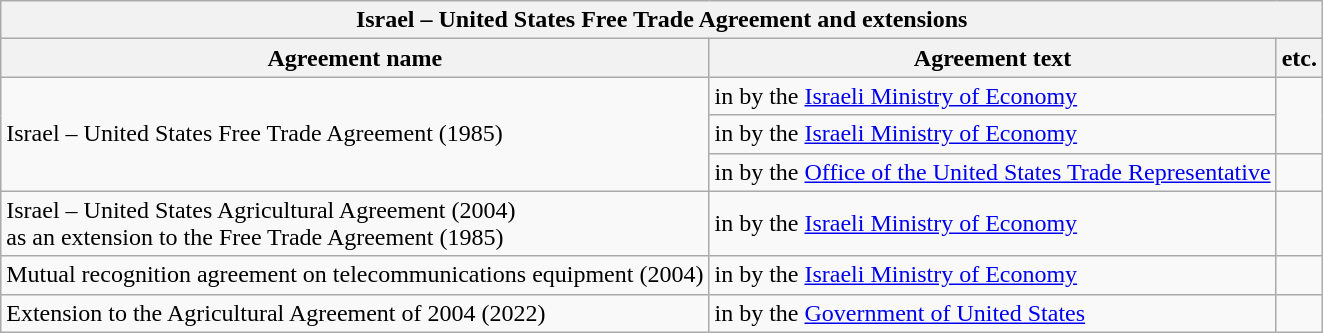<table class="wikitable mw-collapsible mw-collapsed">
<tr>
<th colspan="3">Israel – United States Free Trade Agreement and extensions</th>
</tr>
<tr>
<th>Agreement name</th>
<th>Agreement text</th>
<th>etc.</th>
</tr>
<tr>
<td rowspan="3">Israel – United States Free Trade Agreement (1985)</td>
<td>in  by the <a href='#'>Israeli Ministry of Economy</a></td>
<td rowspan="2"></td>
</tr>
<tr>
<td>in  by the <a href='#'>Israeli Ministry of Economy</a></td>
</tr>
<tr>
<td>in  by the <a href='#'>Office of the United States Trade Representative</a></td>
<td></td>
</tr>
<tr>
<td>Israel – United States Agricultural Agreement (2004)<br>as an extension to the Free Trade Agreement (1985)</td>
<td>in  by the <a href='#'>Israeli Ministry of Economy</a></td>
<td></td>
</tr>
<tr>
<td>Mutual recognition agreement on telecommunications equipment (2004)</td>
<td>in  by the <a href='#'>Israeli Ministry of Economy</a></td>
<td></td>
</tr>
<tr>
<td>Extension to the Agricultural Agreement of 2004 (2022)</td>
<td>in  by the <a href='#'>Government of United States</a></td>
<td></td>
</tr>
</table>
